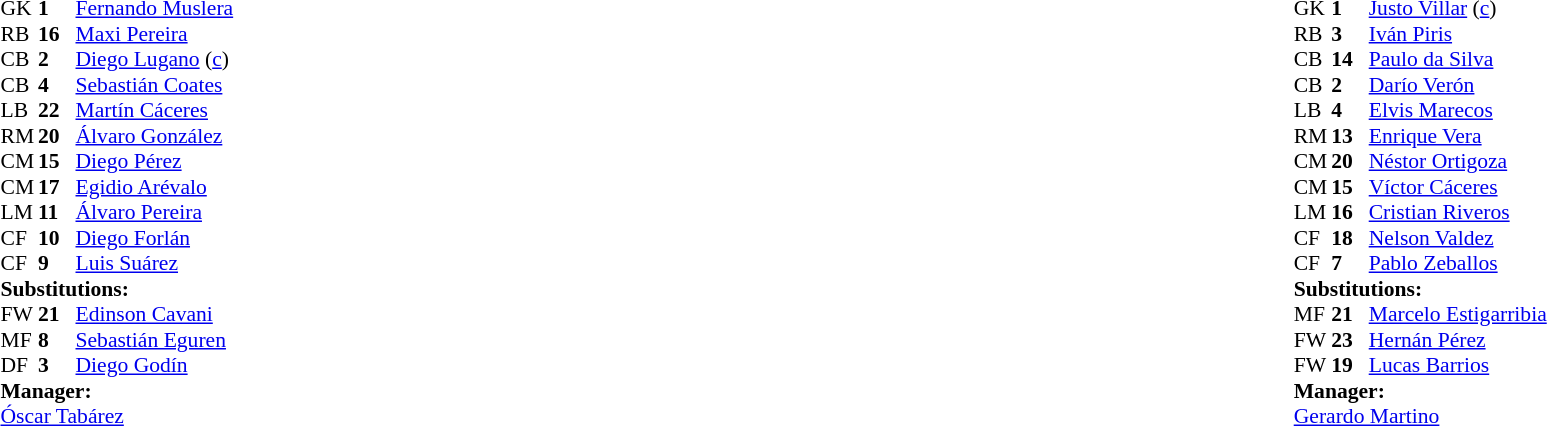<table width="100%">
<tr>
<td valign="top" width="50%"><br><table style="font-size: 90%" cellspacing="0" cellpadding="0">
<tr>
<th width=25></th>
<th width=25></th>
</tr>
<tr>
<td>GK</td>
<td><strong>1</strong></td>
<td><a href='#'>Fernando Muslera</a></td>
</tr>
<tr>
<td>RB</td>
<td><strong>16</strong></td>
<td><a href='#'>Maxi Pereira</a></td>
<td></td>
</tr>
<tr>
<td>CB</td>
<td><strong>2</strong></td>
<td><a href='#'>Diego Lugano</a> (<a href='#'>c</a>)</td>
</tr>
<tr>
<td>CB</td>
<td><strong>4</strong></td>
<td><a href='#'>Sebastián Coates</a></td>
<td></td>
</tr>
<tr>
<td>LB</td>
<td><strong>22</strong></td>
<td><a href='#'>Martín Cáceres</a></td>
<td></td>
<td></td>
</tr>
<tr>
<td>RM</td>
<td><strong>20</strong></td>
<td><a href='#'>Álvaro González</a></td>
</tr>
<tr>
<td>CM</td>
<td><strong>15</strong></td>
<td><a href='#'>Diego Pérez</a></td>
<td></td>
<td></td>
</tr>
<tr>
<td>CM</td>
<td><strong>17</strong></td>
<td><a href='#'>Egidio Arévalo</a></td>
</tr>
<tr>
<td>LM</td>
<td><strong>11</strong></td>
<td><a href='#'>Álvaro Pereira</a></td>
<td></td>
<td></td>
</tr>
<tr>
<td>CF</td>
<td><strong>10</strong></td>
<td><a href='#'>Diego Forlán</a></td>
</tr>
<tr>
<td>CF</td>
<td><strong>9</strong></td>
<td><a href='#'>Luis Suárez</a></td>
</tr>
<tr>
<td colspan=3><strong>Substitutions:</strong></td>
</tr>
<tr>
<td>FW</td>
<td><strong>21</strong></td>
<td><a href='#'>Edinson Cavani</a></td>
<td></td>
<td></td>
</tr>
<tr>
<td>MF</td>
<td><strong>8</strong></td>
<td><a href='#'>Sebastián Eguren</a></td>
<td></td>
<td></td>
</tr>
<tr>
<td>DF</td>
<td><strong>3</strong></td>
<td><a href='#'>Diego Godín</a></td>
<td></td>
<td></td>
</tr>
<tr>
<td colspan=3><strong>Manager:</strong></td>
</tr>
<tr>
<td colspan=3><a href='#'>Óscar Tabárez</a></td>
</tr>
</table>
</td>
<td valign="top"></td>
<td valign="top"></td>
<td valign="top" width="50%"><br><table style="font-size: 90%" cellspacing="0" cellpadding="0" align="center">
<tr>
<th width=25></th>
<th width=25></th>
</tr>
<tr>
<td>GK</td>
<td><strong>1</strong></td>
<td><a href='#'>Justo Villar</a> (<a href='#'>c</a>)</td>
</tr>
<tr>
<td>RB</td>
<td><strong>3</strong></td>
<td><a href='#'>Iván Piris</a></td>
</tr>
<tr>
<td>CB</td>
<td><strong>14</strong></td>
<td><a href='#'>Paulo da Silva</a></td>
</tr>
<tr>
<td>CB</td>
<td><strong>2</strong></td>
<td><a href='#'>Darío Verón</a></td>
</tr>
<tr>
<td>LB</td>
<td><strong>4</strong></td>
<td><a href='#'>Elvis Marecos</a></td>
</tr>
<tr>
<td>RM</td>
<td><strong>13</strong></td>
<td><a href='#'>Enrique Vera</a></td>
<td></td>
<td></td>
</tr>
<tr>
<td>CM</td>
<td><strong>20</strong></td>
<td><a href='#'>Néstor Ortigoza</a></td>
</tr>
<tr>
<td>CM</td>
<td><strong>15</strong></td>
<td><a href='#'>Víctor Cáceres</a></td>
<td></td>
<td></td>
</tr>
<tr>
<td>LM</td>
<td><strong>16</strong></td>
<td><a href='#'>Cristian Riveros</a></td>
</tr>
<tr>
<td>CF</td>
<td><strong>18</strong></td>
<td><a href='#'>Nelson Valdez</a></td>
</tr>
<tr>
<td>CF</td>
<td><strong>7</strong></td>
<td><a href='#'>Pablo Zeballos</a></td>
<td></td>
<td></td>
</tr>
<tr>
<td colspan=3><strong>Substitutions:</strong></td>
</tr>
<tr>
<td>MF</td>
<td><strong>21</strong></td>
<td><a href='#'>Marcelo Estigarribia</a></td>
<td></td>
<td></td>
</tr>
<tr>
<td>FW</td>
<td><strong>23</strong></td>
<td><a href='#'>Hernán Pérez</a></td>
<td></td>
<td></td>
</tr>
<tr>
<td>FW</td>
<td><strong>19</strong></td>
<td><a href='#'>Lucas Barrios</a></td>
<td></td>
<td></td>
</tr>
<tr>
<td colspan=3><strong>Manager:</strong></td>
</tr>
<tr>
<td colspan=3> <a href='#'>Gerardo Martino</a></td>
</tr>
</table>
</td>
</tr>
</table>
